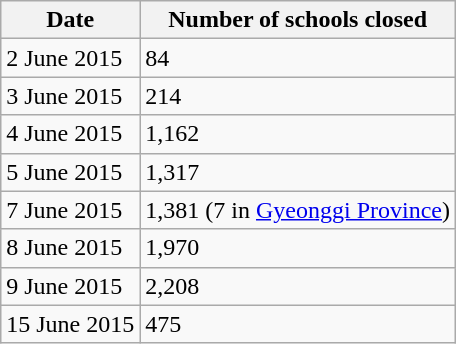<table class="wikitable sortable">
<tr>
<th>Date</th>
<th>Number of schools closed</th>
</tr>
<tr>
<td>2 June 2015</td>
<td>84</td>
</tr>
<tr>
<td>3 June 2015</td>
<td>214</td>
</tr>
<tr>
<td>4 June 2015</td>
<td>1,162</td>
</tr>
<tr>
<td>5 June 2015</td>
<td>1,317</td>
</tr>
<tr>
<td>7 June 2015</td>
<td>1,381 (7 in <a href='#'>Gyeonggi Province</a>)</td>
</tr>
<tr>
<td>8 June 2015</td>
<td>1,970</td>
</tr>
<tr>
<td>9 June 2015</td>
<td>2,208</td>
</tr>
<tr>
<td>15 June 2015</td>
<td>475</td>
</tr>
</table>
